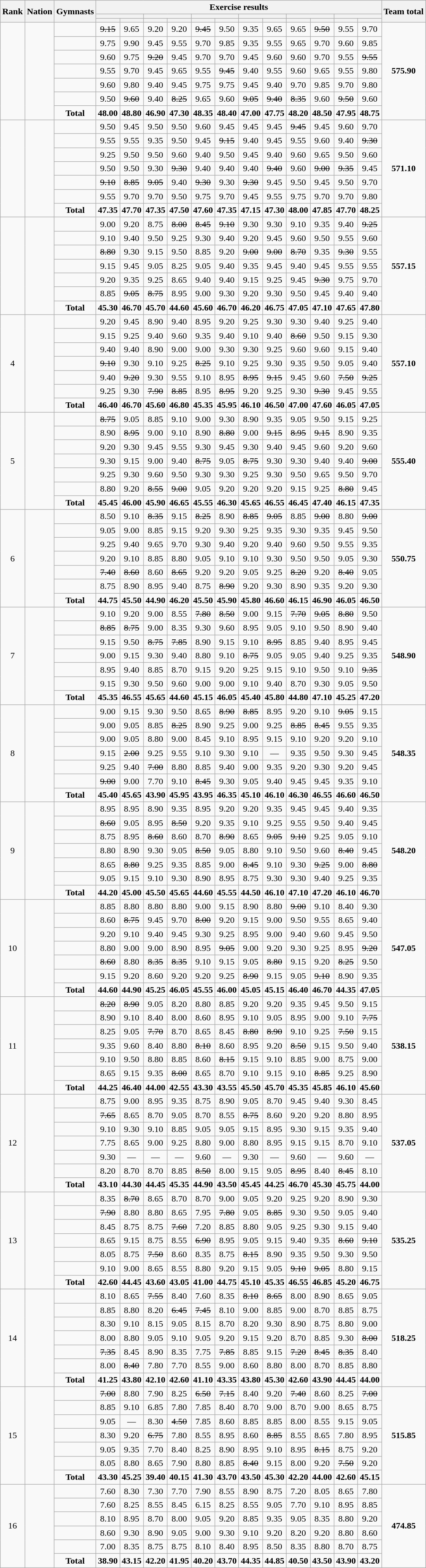<table class="wikitable sortable" style="text-align:center">
<tr>
<th rowspan=3>Rank</th>
<th rowspan=3>Nation</th>
<th rowspan=3>Gymnasts</th>
<th colspan=12>Exercise results</th>
<th rowspan=3>Team total</th>
</tr>
<tr>
<th colspan=2></th>
<th colspan=2></th>
<th colspan=2></th>
<th colspan=2></th>
<th colspan=2></th>
<th colspan=2></th>
</tr>
<tr>
<th></th>
<th></th>
<th></th>
<th></th>
<th></th>
<th></th>
<th></th>
<th></th>
<th></th>
<th></th>
<th></th>
<th></th>
</tr>
<tr>
<td rowspan=7></td>
<td rowspan=7 align=left></td>
<td align=left></td>
<td><s>9.15</s></td>
<td>9.65</td>
<td>9.20</td>
<td>9.20</td>
<td><s>9.45</s></td>
<td>9.50</td>
<td>9.35</td>
<td>9.65</td>
<td>9.65</td>
<td><s>9.50</s></td>
<td>9.55</td>
<td>9.70</td>
<td rowspan=7><strong>575.90</strong></td>
</tr>
<tr>
<td align=left></td>
<td>9.75</td>
<td>9.90</td>
<td>9.45</td>
<td>9.55</td>
<td>9.70</td>
<td>9.85</td>
<td>9.35</td>
<td>9.55</td>
<td>9.65</td>
<td>9.70</td>
<td>9.60</td>
<td>9.85</td>
</tr>
<tr>
<td align=left></td>
<td>9.60</td>
<td>9.75</td>
<td><s>9.20</s></td>
<td>9.45</td>
<td>9.70</td>
<td>9.70</td>
<td>9.45</td>
<td>9.60</td>
<td>9.60</td>
<td>9.70</td>
<td>9.55</td>
<td><s>9.55</s></td>
</tr>
<tr>
<td align=left></td>
<td>9.55</td>
<td>9.70</td>
<td>9.45</td>
<td>9.65</td>
<td>9.55</td>
<td><s>9.45</s></td>
<td>9.40</td>
<td>9.55</td>
<td>9.60</td>
<td>9.65</td>
<td>9.55</td>
<td>9.80</td>
</tr>
<tr>
<td align=left></td>
<td>9.60</td>
<td>9.80</td>
<td>9.40</td>
<td>9.45</td>
<td>9.75</td>
<td>9.75</td>
<td>9.45</td>
<td>9.40</td>
<td>9.70</td>
<td>9.85</td>
<td>9.70</td>
<td>9.80</td>
</tr>
<tr>
<td align=left></td>
<td>9.50</td>
<td><s>9.60</s></td>
<td>9.40</td>
<td><s>8.25</s></td>
<td>9.65</td>
<td>9.60</td>
<td><s>9.05</s></td>
<td><s>9.40</s></td>
<td><s>8.35</s></td>
<td>9.60</td>
<td><s>9.50</s></td>
<td>9.60</td>
</tr>
<tr>
<td><strong>Total</strong></td>
<td><strong>48.00</strong></td>
<td><strong>48.80</strong></td>
<td><strong>46.90</strong></td>
<td><strong>47.30</strong></td>
<td><strong>48.35</strong></td>
<td><strong>48.40</strong></td>
<td><strong>47.00</strong></td>
<td><strong>47.75</strong></td>
<td><strong>48.20</strong></td>
<td><strong>48.50</strong></td>
<td><strong>47.95</strong></td>
<td><strong>48.75</strong></td>
</tr>
<tr>
<td rowspan=7></td>
<td rowspan=7 align=left></td>
<td align=left></td>
<td>9.50</td>
<td>9.45</td>
<td>9.50</td>
<td>9.50</td>
<td>9.60</td>
<td>9.45</td>
<td>9.45</td>
<td>9.45</td>
<td><s>9.45</s></td>
<td>9.45</td>
<td>9.60</td>
<td>9.70</td>
<td rowspan=7><strong>571.10</strong></td>
</tr>
<tr>
<td align=left></td>
<td>9.55</td>
<td>9.55</td>
<td>9.35</td>
<td>9.50</td>
<td>9.45</td>
<td><s>9.15</s></td>
<td>9.40</td>
<td>9.45</td>
<td>9.55</td>
<td>9.60</td>
<td>9.40</td>
<td><s>9.30</s></td>
</tr>
<tr>
<td align=left></td>
<td>9.25</td>
<td>9.50</td>
<td>9.50</td>
<td>9.60</td>
<td>9.40</td>
<td>9.50</td>
<td>9.45</td>
<td>9.40</td>
<td>9.60</td>
<td>9.65</td>
<td>9.50</td>
<td>9.60</td>
</tr>
<tr>
<td align=left></td>
<td>9.50</td>
<td>9.50</td>
<td>9.30</td>
<td><s>9.30</s></td>
<td>9.40</td>
<td>9.40</td>
<td>9.40</td>
<td><s>9.40</s></td>
<td>9.60</td>
<td><s>9.00</s></td>
<td><s>9.35</s></td>
<td>9.45</td>
</tr>
<tr>
<td align=left></td>
<td><s>9.10</s></td>
<td><s>8.85</s></td>
<td><s>9.05</s></td>
<td>9.40</td>
<td><s>9.30</s></td>
<td>9.30</td>
<td><s>9.30</s></td>
<td>9.45</td>
<td>9.50</td>
<td>9.45</td>
<td>9.50</td>
<td>9.70</td>
</tr>
<tr>
<td align=left></td>
<td>9.55</td>
<td>9.70</td>
<td>9.70</td>
<td>9.50</td>
<td>9.75</td>
<td>9.70</td>
<td>9.45</td>
<td>9.55</td>
<td>9.75</td>
<td>9.70</td>
<td>9.70</td>
<td>9.80</td>
</tr>
<tr>
<td><strong>Total</strong></td>
<td><strong>47.35</strong></td>
<td><strong>47.70</strong></td>
<td><strong>47.35</strong></td>
<td><strong>47.50</strong></td>
<td><strong>47.60</strong></td>
<td><strong>47.35</strong></td>
<td><strong>47.15</strong></td>
<td><strong>47.30</strong></td>
<td><strong>48.00</strong></td>
<td><strong>47.85</strong></td>
<td><strong>47.70</strong></td>
<td><strong>48.25</strong></td>
</tr>
<tr>
<td rowspan=7></td>
<td rowspan=7 align=left></td>
<td align=left></td>
<td>9.00</td>
<td>9.20</td>
<td>8.75</td>
<td><s>8.00</s></td>
<td><s>8.45</s></td>
<td><s>9.10</s></td>
<td>9.30</td>
<td>9.30</td>
<td>9.10</td>
<td>9.35</td>
<td>9.40</td>
<td><s>9.25</s></td>
<td rowspan=7><strong>557.15</strong></td>
</tr>
<tr>
<td align=left></td>
<td>9.10</td>
<td>9.40</td>
<td>9.50</td>
<td>9.25</td>
<td>9.30</td>
<td>9.40</td>
<td>9.20</td>
<td>9.45</td>
<td>9.60</td>
<td>9.50</td>
<td>9.55</td>
<td>9.60</td>
</tr>
<tr>
<td align=left></td>
<td><s>8.80</s></td>
<td>9.30</td>
<td>9.15</td>
<td>9.50</td>
<td>8.85</td>
<td>9.20</td>
<td><s>9.00</s></td>
<td><s>9.00</s></td>
<td><s>8.70</s></td>
<td>9.35</td>
<td><s>9.30</s></td>
<td>9.55</td>
</tr>
<tr>
<td align=left></td>
<td>9.15</td>
<td>9.45</td>
<td>9.05</td>
<td>8.25</td>
<td>9.05</td>
<td>9.40</td>
<td>9.35</td>
<td>9.45</td>
<td>9.40</td>
<td>9.45</td>
<td>9.55</td>
<td>9.55</td>
</tr>
<tr>
<td align=left></td>
<td>9.20</td>
<td>9.35</td>
<td>9.25</td>
<td>8.65</td>
<td>9.40</td>
<td>9.40</td>
<td>9.15</td>
<td>9.25</td>
<td>9.45</td>
<td><s>9.30</s></td>
<td>9.75</td>
<td>9.70</td>
</tr>
<tr>
<td align=left></td>
<td>8.85</td>
<td><s>9.05</s></td>
<td><s>8.75</s></td>
<td>8.95</td>
<td>9.00</td>
<td>9.30</td>
<td>9.20</td>
<td>9.30</td>
<td>9.50</td>
<td>9.45</td>
<td>9.40</td>
<td>9.40</td>
</tr>
<tr>
<td><strong>Total</strong></td>
<td><strong>45.30</strong></td>
<td><strong>46.70</strong></td>
<td><strong>45.70</strong></td>
<td><strong>44.60</strong></td>
<td><strong>45.60</strong></td>
<td><strong>46.70</strong></td>
<td><strong>46.20</strong></td>
<td><strong>46.75</strong></td>
<td><strong>47.05</strong></td>
<td><strong>47.10</strong></td>
<td><strong>47.65</strong></td>
<td><strong>47.80</strong></td>
</tr>
<tr>
<td rowspan=7>4</td>
<td rowspan=7 align=left></td>
<td align=left></td>
<td>9.20</td>
<td>9.45</td>
<td>8.90</td>
<td>9.40</td>
<td>8.95</td>
<td>9.20</td>
<td>9.25</td>
<td>9.30</td>
<td>9.30</td>
<td>9.40</td>
<td>9.25</td>
<td>9.40</td>
<td rowspan=7><strong>557.10</strong></td>
</tr>
<tr>
<td align=left></td>
<td>9.15</td>
<td>9.25</td>
<td>9.40</td>
<td>9.60</td>
<td>9.35</td>
<td>9.40</td>
<td>9.10</td>
<td>9.40</td>
<td><s>8.60</s></td>
<td>9.50</td>
<td>9.15</td>
<td>9.30</td>
</tr>
<tr>
<td align=left></td>
<td>9.40</td>
<td>9.40</td>
<td>8.90</td>
<td>9.00</td>
<td>9.00</td>
<td>9.30</td>
<td>9.30</td>
<td>9.25</td>
<td>9.60</td>
<td>9.60</td>
<td>9.15</td>
<td>9.40</td>
</tr>
<tr>
<td align=left></td>
<td><s>9.10</s></td>
<td>9.30</td>
<td>9.10</td>
<td>9.25</td>
<td><s>8.25</s></td>
<td>9.10</td>
<td>9.25</td>
<td>9.30</td>
<td>9.35</td>
<td>9.50</td>
<td>9.05</td>
<td>9.40</td>
</tr>
<tr>
<td align=left></td>
<td>9.40</td>
<td><s>9.20</s></td>
<td>9.30</td>
<td>9.55</td>
<td>9.10</td>
<td>8.95</td>
<td><s>8.95</s></td>
<td><s>9.15</s></td>
<td>9.45</td>
<td>9.60</td>
<td><s>7.50</s></td>
<td><s>9.25</s></td>
</tr>
<tr>
<td align=left></td>
<td>9.25</td>
<td>9.30</td>
<td><s>7.90</s></td>
<td><s>8.85</s></td>
<td>8.95</td>
<td><s>8.95</s></td>
<td>9.20</td>
<td>9.25</td>
<td>9.30</td>
<td><s>9.30</s></td>
<td>9.45</td>
<td>9.55</td>
</tr>
<tr>
<td><strong>Total</strong></td>
<td><strong>46.40</strong></td>
<td><strong>46.70</strong></td>
<td><strong>45.60</strong></td>
<td><strong>46.80</strong></td>
<td><strong>45.35</strong></td>
<td><strong>45.95</strong></td>
<td><strong>46.10</strong></td>
<td><strong>46.50</strong></td>
<td><strong>47.00</strong></td>
<td><strong>47.60</strong></td>
<td><strong>46.05</strong></td>
<td><strong>47.05</strong></td>
</tr>
<tr>
<td rowspan=7>5</td>
<td rowspan=7 align=left></td>
<td align=left></td>
<td><s>8.75</s></td>
<td>9.05</td>
<td>8.85</td>
<td>9.10</td>
<td>9.00</td>
<td>9.30</td>
<td>8.90</td>
<td>9.35</td>
<td>9.05</td>
<td>9.50</td>
<td>9.15</td>
<td>9.25</td>
<td rowspan=7><strong>555.40</strong></td>
</tr>
<tr>
<td align=left></td>
<td>8.90</td>
<td><s>8.95</s></td>
<td>9.00</td>
<td>9.10</td>
<td>8.90</td>
<td><s>8.80</s></td>
<td>9.00</td>
<td><s>9.15</s></td>
<td><s>8.95</s></td>
<td><s>9.15</s></td>
<td>8.90</td>
<td>9.35</td>
</tr>
<tr>
<td align=left></td>
<td>9.20</td>
<td>9.30</td>
<td>9.45</td>
<td>9.55</td>
<td>9.30</td>
<td>9.45</td>
<td>9.30</td>
<td>9.40</td>
<td>9.45</td>
<td>9.60</td>
<td>9.20</td>
<td>9.60</td>
</tr>
<tr>
<td align=left></td>
<td>9.30</td>
<td>9.15</td>
<td>9.00</td>
<td>9.40</td>
<td><s>8.75</s></td>
<td>9.05</td>
<td><s>8.75</s></td>
<td>9.30</td>
<td>9.30</td>
<td>9.40</td>
<td>9.40</td>
<td><s>9.00</s></td>
</tr>
<tr>
<td align=left></td>
<td>9.25</td>
<td>9.30</td>
<td>9.60</td>
<td>9.50</td>
<td>9.30</td>
<td>9.30</td>
<td>9.25</td>
<td>9.30</td>
<td>9.50</td>
<td>9.65</td>
<td>9.50</td>
<td>9.70</td>
</tr>
<tr>
<td align=left></td>
<td>8.80</td>
<td>9.20</td>
<td><s>8.55</s></td>
<td><s>9.00</s></td>
<td>9.05</td>
<td>9.20</td>
<td>9.20</td>
<td>9.20</td>
<td>9.15</td>
<td>9.25</td>
<td><s>8.80</s></td>
<td>9.45</td>
</tr>
<tr>
<td><strong>Total</strong></td>
<td><strong>45.45</strong></td>
<td><strong>46.00</strong></td>
<td><strong>45.90</strong></td>
<td><strong>46.65</strong></td>
<td><strong>45.55</strong></td>
<td><strong>46.30</strong></td>
<td><strong>45.65</strong></td>
<td><strong>46.55</strong></td>
<td><strong>46.45</strong></td>
<td><strong>47.40</strong></td>
<td><strong>46.15</strong></td>
<td><strong>47.35</strong></td>
</tr>
<tr>
<td rowspan=7>6</td>
<td rowspan=7 align=left></td>
<td align=left></td>
<td>8.50</td>
<td>9.10</td>
<td><s>8.35</s></td>
<td>9.15</td>
<td><s>8.25</s></td>
<td>8.90</td>
<td><s>8.85</s></td>
<td><s>9.05</s></td>
<td>8.85</td>
<td><s>9.00</s></td>
<td>8.80</td>
<td><s>9.00</s></td>
<td rowspan=7><strong>550.75</strong></td>
</tr>
<tr>
<td align=left></td>
<td>9.05</td>
<td>9.00</td>
<td>8.85</td>
<td>9.15</td>
<td>9.20</td>
<td>9.30</td>
<td>9.25</td>
<td>9.35</td>
<td>9.30</td>
<td>9.35</td>
<td>9.45</td>
<td>9.50</td>
</tr>
<tr>
<td align=left></td>
<td>9.25</td>
<td>9.40</td>
<td>9.65</td>
<td>9.70</td>
<td>9.30</td>
<td>9.40</td>
<td>9.20</td>
<td>9.40</td>
<td>9.60</td>
<td>9.50</td>
<td>9.55</td>
<td>9.35</td>
</tr>
<tr>
<td align=left></td>
<td>9.20</td>
<td>9.10</td>
<td>8.85</td>
<td>8.80</td>
<td>9.05</td>
<td>9.10</td>
<td>9.10</td>
<td>9.30</td>
<td>9.50</td>
<td>9.50</td>
<td>9.05</td>
<td>9.30</td>
</tr>
<tr>
<td align=left></td>
<td><s>7.40</s></td>
<td><s>8.60</s></td>
<td>8.60</td>
<td><s>8.65</s></td>
<td>9.20</td>
<td>9.20</td>
<td>9.05</td>
<td>9.25</td>
<td><s>8.20</s></td>
<td>9.20</td>
<td><s>8.40</s></td>
<td>9.05</td>
</tr>
<tr>
<td align=left></td>
<td>8.75</td>
<td>8.90</td>
<td>8.95</td>
<td>9.40</td>
<td>8.75</td>
<td><s>8.90</s></td>
<td>9.20</td>
<td>9.30</td>
<td>8.90</td>
<td>9.35</td>
<td>9.20</td>
<td>9.30</td>
</tr>
<tr>
<td><strong>Total</strong></td>
<td><strong>44.75</strong></td>
<td><strong>45.50</strong></td>
<td><strong>44.90</strong></td>
<td><strong>46.20</strong></td>
<td><strong>45.50</strong></td>
<td><strong>45.90</strong></td>
<td><strong>45.80</strong></td>
<td><strong>46.60</strong></td>
<td><strong>46.15</strong></td>
<td><strong>46.90</strong></td>
<td><strong>46.05</strong></td>
<td><strong>46.50</strong></td>
</tr>
<tr>
<td rowspan=7>7</td>
<td rowspan=7 align=left></td>
<td align=left></td>
<td>9.10</td>
<td>9.20</td>
<td>9.00</td>
<td>8.55</td>
<td><s>7.80</s></td>
<td><s>8.50</s></td>
<td>9.00</td>
<td>9.15</td>
<td><s>7.70</s></td>
<td><s>9.05</s></td>
<td><s>8.80</s></td>
<td>9.50</td>
<td rowspan=7><strong>548.90</strong></td>
</tr>
<tr>
<td align=left></td>
<td><s>8.85</s></td>
<td><s>8.75</s></td>
<td>9.00</td>
<td>8.35</td>
<td>9.30</td>
<td>9.60</td>
<td>8.95</td>
<td>9.05</td>
<td>9.10</td>
<td>9.50</td>
<td>8.90</td>
<td>9.40</td>
</tr>
<tr>
<td align=left></td>
<td>9.15</td>
<td>9.50</td>
<td><s>8.75</s></td>
<td><s>7.85</s></td>
<td>8.90</td>
<td>9.15</td>
<td>9.10</td>
<td><s>8.95</s></td>
<td>8.85</td>
<td>9.40</td>
<td>8.95</td>
<td>9.45</td>
</tr>
<tr>
<td align=left></td>
<td>9.00</td>
<td>9.15</td>
<td>9.30</td>
<td>9.40</td>
<td>8.80</td>
<td>9.10</td>
<td><s>8.75</s></td>
<td>9.05</td>
<td>9.05</td>
<td>9.40</td>
<td>9.25</td>
<td>9.35</td>
</tr>
<tr>
<td align=left></td>
<td>8.95</td>
<td>9.40</td>
<td>8.85</td>
<td>8.70</td>
<td>9.15</td>
<td>9.20</td>
<td>9.25</td>
<td>9.15</td>
<td>9.10</td>
<td>9.50</td>
<td>9.10</td>
<td><s>9.35</s></td>
</tr>
<tr>
<td align=left></td>
<td>9.15</td>
<td>9.30</td>
<td>9.50</td>
<td>9.60</td>
<td>9.00</td>
<td>9.00</td>
<td>9.10</td>
<td>9.40</td>
<td>8.70</td>
<td>9.30</td>
<td>9.05</td>
<td>9.50</td>
</tr>
<tr>
<td><strong>Total</strong></td>
<td><strong>45.35</strong></td>
<td><strong>46.55</strong></td>
<td><strong>45.65</strong></td>
<td><strong>44.60</strong></td>
<td><strong>45.15</strong></td>
<td><strong>46.05</strong></td>
<td><strong>45.40</strong></td>
<td><strong>45.80</strong></td>
<td><strong>44.80</strong></td>
<td><strong>47.10</strong></td>
<td><strong>45.25</strong></td>
<td><strong>47.20</strong></td>
</tr>
<tr>
<td rowspan=7>8</td>
<td rowspan=7 align=left></td>
<td align=left></td>
<td>9.00</td>
<td>9.15</td>
<td>9.30</td>
<td>9.50</td>
<td>8.65</td>
<td><s>8.90</s></td>
<td><s>8.85</s></td>
<td>8.95</td>
<td>9.20</td>
<td>9.10</td>
<td><s>9.05</s></td>
<td>9.15</td>
<td rowspan=7><strong>548.35</strong></td>
</tr>
<tr>
<td align=left></td>
<td>9.00</td>
<td>9.05</td>
<td>8.85</td>
<td><s>8.25</s></td>
<td>8.90</td>
<td>9.25</td>
<td>9.00</td>
<td>9.25</td>
<td><s>8.85</s></td>
<td><s>8.45</s></td>
<td>9.55</td>
<td>9.35</td>
</tr>
<tr>
<td align=left></td>
<td>9.00</td>
<td>9.05</td>
<td>8.80</td>
<td>9.00</td>
<td>8.45</td>
<td>9.10</td>
<td>8.95</td>
<td>9.15</td>
<td>9.10</td>
<td>9.20</td>
<td>9.20</td>
<td>9.10</td>
</tr>
<tr>
<td align=left></td>
<td>9.15</td>
<td><s>2.00</s></td>
<td>9.25</td>
<td>9.55</td>
<td>9.10</td>
<td>9.30</td>
<td>9.10</td>
<td>—</td>
<td>9.35</td>
<td>9.50</td>
<td>9.30</td>
<td>9.45</td>
</tr>
<tr>
<td align=left></td>
<td>9.25</td>
<td>9.40</td>
<td><s>7.00</s></td>
<td>8.80</td>
<td>8.85</td>
<td>9.40</td>
<td>9.00</td>
<td>9.35</td>
<td>9.20</td>
<td>9.30</td>
<td>9.20</td>
<td>9.45</td>
</tr>
<tr>
<td align=left></td>
<td><s>9.00</s></td>
<td>9.00</td>
<td>7.70</td>
<td>9.10</td>
<td><s>8.45</s></td>
<td>9.30</td>
<td>9.05</td>
<td>9.40</td>
<td>9.45</td>
<td>9.45</td>
<td>9.35</td>
<td>9.10</td>
</tr>
<tr>
<td><strong>Total</strong></td>
<td><strong>45.40</strong></td>
<td><strong>45.65</strong></td>
<td><strong>43.90</strong></td>
<td><strong>45.95</strong></td>
<td><strong>43.95</strong></td>
<td><strong>46.35</strong></td>
<td><strong>45.10</strong></td>
<td><strong>46.10</strong></td>
<td><strong>46.30</strong></td>
<td><strong>46.55</strong></td>
<td><strong>46.60</strong></td>
<td><strong>46.50</strong></td>
</tr>
<tr>
<td rowspan=7>9</td>
<td rowspan=7 align=left></td>
<td align=left></td>
<td>8.95</td>
<td>8.95</td>
<td>8.90</td>
<td>9.35</td>
<td>8.95</td>
<td>9.20</td>
<td>9.20</td>
<td>9.35</td>
<td>9.45</td>
<td>9.45</td>
<td>9.40</td>
<td>9.35</td>
<td rowspan=7><strong>548.20</strong></td>
</tr>
<tr>
<td align=left></td>
<td><s>8.60</s></td>
<td>9.05</td>
<td>8.95</td>
<td><s>8.50</s></td>
<td>9.20</td>
<td>9.35</td>
<td>9.10</td>
<td>9.25</td>
<td>9.55</td>
<td>9.50</td>
<td>9.40</td>
<td>9.45</td>
</tr>
<tr>
<td align=left></td>
<td>8.75</td>
<td>8.95</td>
<td><s>8.60</s></td>
<td>8.60</td>
<td>8.70</td>
<td><s>8.90</s></td>
<td>8.65</td>
<td><s>9.05</s></td>
<td><s>9.10</s></td>
<td>9.25</td>
<td>9.05</td>
<td>9.10</td>
</tr>
<tr>
<td align=left></td>
<td>8.80</td>
<td>8.90</td>
<td>9.30</td>
<td>9.05</td>
<td><s>8.50</s></td>
<td>9.05</td>
<td>8.80</td>
<td>9.10</td>
<td>9.50</td>
<td>9.60</td>
<td><s>8.40</s></td>
<td>9.45</td>
</tr>
<tr>
<td align=left></td>
<td>8.65</td>
<td><s>8.80</s></td>
<td>9.25</td>
<td>9.35</td>
<td>8.85</td>
<td>9.00</td>
<td><s>8.45</s></td>
<td>9.10</td>
<td>9.30</td>
<td><s>9.25</s></td>
<td>9.00</td>
<td><s>8.80</s></td>
</tr>
<tr>
<td align=left></td>
<td>9.05</td>
<td>9.15</td>
<td>9.10</td>
<td>9.30</td>
<td>8.90</td>
<td>8.95</td>
<td>8.75</td>
<td>9.30</td>
<td>9.30</td>
<td>9.40</td>
<td>9.25</td>
<td>9.35</td>
</tr>
<tr>
<td><strong>Total</strong></td>
<td><strong>44.20</strong></td>
<td><strong>45.00</strong></td>
<td><strong>45.50</strong></td>
<td><strong>45.65</strong></td>
<td><strong>44.60</strong></td>
<td><strong>45.55</strong></td>
<td><strong>44.50</strong></td>
<td><strong>46.10</strong></td>
<td><strong>47.10</strong></td>
<td><strong>47.20</strong></td>
<td><strong>46.10</strong></td>
<td><strong>46.70</strong></td>
</tr>
<tr>
<td rowspan=7>10</td>
<td rowspan=7 align=left></td>
<td align=left></td>
<td>8.85</td>
<td>8.80</td>
<td>8.80</td>
<td>8.80</td>
<td>9.00</td>
<td>9.15</td>
<td>8.90</td>
<td>8.80</td>
<td><s>9.00</s></td>
<td>9.10</td>
<td>8.40</td>
<td>9.30</td>
<td rowspan=7><strong>547.05</strong></td>
</tr>
<tr>
<td align=left></td>
<td>8.60</td>
<td><s>8.75</s></td>
<td>9.45</td>
<td>9.70</td>
<td><s>8.00</s></td>
<td>9.20</td>
<td>9.15</td>
<td>9.00</td>
<td>9.50</td>
<td>9.55</td>
<td>8.65</td>
<td>9.40</td>
</tr>
<tr>
<td align=left></td>
<td>9.20</td>
<td>9.10</td>
<td>9.40</td>
<td>9.45</td>
<td>9.30</td>
<td>9.25</td>
<td>8.95</td>
<td>9.00</td>
<td>9.40</td>
<td>9.60</td>
<td>9.45</td>
<td>9.50</td>
</tr>
<tr>
<td align=left></td>
<td>8.80</td>
<td>9.00</td>
<td>9.00</td>
<td>8.90</td>
<td>8.95</td>
<td><s>9.05</s></td>
<td>9.00</td>
<td>9.20</td>
<td>9.30</td>
<td>9.25</td>
<td>8.95</td>
<td><s>9.20</s></td>
</tr>
<tr>
<td align=left></td>
<td><s>8.60</s></td>
<td>8.80</td>
<td><s>8.35</s></td>
<td><s>8.35</s></td>
<td>9.10</td>
<td>9.15</td>
<td>9.05</td>
<td><s>8.80</s></td>
<td>9.15</td>
<td>9.20</td>
<td><s>8.25</s></td>
<td>9.50</td>
</tr>
<tr>
<td align=left></td>
<td>9.15</td>
<td>9.20</td>
<td>8.60</td>
<td>9.20</td>
<td>9.20</td>
<td>9.25</td>
<td><s>8.90</s></td>
<td>9.15</td>
<td>9.05</td>
<td><s>9.10</s></td>
<td>8.90</td>
<td>9.35</td>
</tr>
<tr>
<td><strong>Total</strong></td>
<td><strong>44.60</strong></td>
<td><strong>44.90</strong></td>
<td><strong>45.25</strong></td>
<td><strong>46.05</strong></td>
<td><strong>45.55</strong></td>
<td><strong>46.00</strong></td>
<td><strong>45.05</strong></td>
<td><strong>45.15</strong></td>
<td><strong>46.40</strong></td>
<td><strong>46.70</strong></td>
<td><strong>44.35</strong></td>
<td><strong>47.05</strong></td>
</tr>
<tr>
<td rowspan=7>11</td>
<td rowspan=7 align=left></td>
<td align=left></td>
<td><s>8.20</s></td>
<td><s>8.90</s></td>
<td>9.05</td>
<td>8.20</td>
<td>8.80</td>
<td>8.85</td>
<td>9.20</td>
<td>9.20</td>
<td>9.35</td>
<td>9.45</td>
<td>9.50</td>
<td>9.15</td>
<td rowspan=7><strong>538.15</strong></td>
</tr>
<tr>
<td align=left></td>
<td>8.90</td>
<td>9.10</td>
<td>8.40</td>
<td>8.00</td>
<td>8.60</td>
<td>8.95</td>
<td>9.10</td>
<td>9.05</td>
<td>8.95</td>
<td>9.00</td>
<td>9.10</td>
<td><s>7.75</s></td>
</tr>
<tr>
<td align=left></td>
<td>8.25</td>
<td>9.05</td>
<td><s>7.70</s></td>
<td>8.70</td>
<td>8.65</td>
<td>8.45</td>
<td><s>8.80</s></td>
<td><s>8.90</s></td>
<td>9.10</td>
<td>9.25</td>
<td><s>7.50</s></td>
<td>9.15</td>
</tr>
<tr>
<td align=left></td>
<td>9.35</td>
<td>9.60</td>
<td>8.40</td>
<td>8.80</td>
<td><s>8.10</s></td>
<td>8.60</td>
<td>8.95</td>
<td>9.20</td>
<td><s>8.50</s></td>
<td>9.15</td>
<td>9.50</td>
<td>9.40</td>
</tr>
<tr>
<td align=left></td>
<td>9.10</td>
<td>9.50</td>
<td>8.80</td>
<td>8.85</td>
<td>8.60</td>
<td><s>8.15</s></td>
<td>9.15</td>
<td>9.10</td>
<td>8.85</td>
<td>9.00</td>
<td>8.75</td>
<td>9.00</td>
</tr>
<tr>
<td align=left></td>
<td>8.65</td>
<td>9.15</td>
<td>9.35</td>
<td><s>8.00</s></td>
<td>8.65</td>
<td>8.70</td>
<td>9.10</td>
<td>9.15</td>
<td>9.10</td>
<td><s>8.85</s></td>
<td>9.25</td>
<td>8.90</td>
</tr>
<tr>
<td><strong>Total</strong></td>
<td><strong>44.25</strong></td>
<td><strong>46.40</strong></td>
<td><strong>44.00</strong></td>
<td><strong>42.55</strong></td>
<td><strong>43.30</strong></td>
<td><strong>43.55</strong></td>
<td><strong>45.50</strong></td>
<td><strong>45.70</strong></td>
<td><strong>45.35</strong></td>
<td><strong>45.85</strong></td>
<td><strong>46.10</strong></td>
<td><strong>45.60</strong></td>
</tr>
<tr>
<td rowspan=7>12</td>
<td rowspan=7 align=left></td>
<td align=left></td>
<td>8.75</td>
<td>9.00</td>
<td>8.95</td>
<td>9.35</td>
<td>8.75</td>
<td>8.90</td>
<td>9.05</td>
<td>8.70</td>
<td>9.45</td>
<td>9.40</td>
<td>9.30</td>
<td>8.45</td>
<td rowspan=7><strong>537.05</strong></td>
</tr>
<tr>
<td align=left></td>
<td><s>7.65</s></td>
<td>8.65</td>
<td>8.70</td>
<td>9.05</td>
<td>8.70</td>
<td>8.55</td>
<td><s>8.75</s></td>
<td>8.60</td>
<td>9.20</td>
<td>9.20</td>
<td>8.80</td>
<td>8.95</td>
</tr>
<tr>
<td align=left></td>
<td>9.10</td>
<td>9.30</td>
<td>9.10</td>
<td>8.85</td>
<td>9.05</td>
<td>9.05</td>
<td>9.15</td>
<td>8.95</td>
<td>9.30</td>
<td>9.15</td>
<td>9.35</td>
<td>9.40</td>
</tr>
<tr>
<td align=left></td>
<td>7.75</td>
<td>8.65</td>
<td>9.00</td>
<td>9.25</td>
<td>8.80</td>
<td>9.00</td>
<td>8.80</td>
<td>8.95</td>
<td>9.15</td>
<td>9.15</td>
<td>8.70</td>
<td>9.10</td>
</tr>
<tr>
<td align=left></td>
<td>9.30</td>
<td>—</td>
<td>—</td>
<td>—</td>
<td>9.60</td>
<td>—</td>
<td>9.30</td>
<td>—</td>
<td>9.60</td>
<td>—</td>
<td>9.60</td>
<td>—</td>
</tr>
<tr>
<td align=left></td>
<td>8.20</td>
<td>8.70</td>
<td>8.70</td>
<td>8.85</td>
<td><s>8.50</s></td>
<td>8.00</td>
<td>9.15</td>
<td>9.05</td>
<td><s>8.95</s></td>
<td>8.40</td>
<td><s>8.45</s></td>
<td>8.10</td>
</tr>
<tr>
<td><strong>Total</strong></td>
<td><strong>43.10</strong></td>
<td><strong>44.30</strong></td>
<td><strong>44.45</strong></td>
<td><strong>45.35</strong></td>
<td><strong>44.90</strong></td>
<td><strong>43.50</strong></td>
<td><strong>45.45</strong></td>
<td><strong>44.25</strong></td>
<td><strong>46.70</strong></td>
<td><strong>45.30</strong></td>
<td><strong>45.75</strong></td>
<td><strong>44.00</strong></td>
</tr>
<tr>
<td rowspan=7>13</td>
<td rowspan=7 align=left></td>
<td align=left></td>
<td>8.35</td>
<td><s>8.70</s></td>
<td>8.65</td>
<td>8.70</td>
<td>8.70</td>
<td>9.00</td>
<td>9.05</td>
<td>9.20</td>
<td>9.25</td>
<td>9.20</td>
<td>8.90</td>
<td>9.30</td>
<td rowspan=7><strong>535.25</strong></td>
</tr>
<tr>
<td align=left></td>
<td><s>7.90</s></td>
<td>8.80</td>
<td>8.80</td>
<td>8.65</td>
<td>7.95</td>
<td><s>7.80</s></td>
<td>9.05</td>
<td><s>8.85</s></td>
<td>9.30</td>
<td>9.50</td>
<td>9.05</td>
<td>9.40</td>
</tr>
<tr>
<td align=left></td>
<td>8.45</td>
<td>8.75</td>
<td>8.75</td>
<td><s>7.60</s></td>
<td>7.20</td>
<td>8.85</td>
<td>8.80</td>
<td>9.05</td>
<td>9.25</td>
<td>9.30</td>
<td>9.15</td>
<td>9.40</td>
</tr>
<tr>
<td align=left></td>
<td>8.65</td>
<td>9.15</td>
<td>8.75</td>
<td>8.55</td>
<td><s>6.90</s></td>
<td>8.95</td>
<td>9.05</td>
<td>9.15</td>
<td>9.40</td>
<td>9.35</td>
<td><s>8.60</s></td>
<td><s>9.10</s></td>
</tr>
<tr>
<td align=left></td>
<td>8.05</td>
<td>8.75</td>
<td><s>7.50</s></td>
<td>8.60</td>
<td>8.35</td>
<td>8.75</td>
<td><s>8.15</s></td>
<td>8.90</td>
<td>9.35</td>
<td>9.50</td>
<td>9.30</td>
<td>9.50</td>
</tr>
<tr>
<td align=left></td>
<td>9.10</td>
<td>9.00</td>
<td>8.65</td>
<td>8.55</td>
<td>8.80</td>
<td>9.20</td>
<td>9.15</td>
<td>9.05</td>
<td><s>9.10</s></td>
<td><s>9.05</s></td>
<td>8.80</td>
<td>9.15</td>
</tr>
<tr>
<td><strong>Total</strong></td>
<td><strong>42.60</strong></td>
<td><strong>44.45</strong></td>
<td><strong>43.60</strong></td>
<td><strong>43.05</strong></td>
<td><strong>41.00</strong></td>
<td><strong>44.75</strong></td>
<td><strong>45.10</strong></td>
<td><strong>45.35</strong></td>
<td><strong>46.55</strong></td>
<td><strong>46.85</strong></td>
<td><strong>45.20</strong></td>
<td><strong>46.75</strong></td>
</tr>
<tr>
<td rowspan=7>14</td>
<td rowspan=7 align=left></td>
<td align=left></td>
<td>8.10</td>
<td>8.65</td>
<td><s>7.55</s></td>
<td>8.40</td>
<td>7.60</td>
<td>8.35</td>
<td><s>8.10</s></td>
<td><s>8.65</s></td>
<td>8.00</td>
<td>8.90</td>
<td>8.65</td>
<td>9.05</td>
<td rowspan=7><strong>518.25</strong></td>
</tr>
<tr>
<td align=left></td>
<td>8.85</td>
<td>8.80</td>
<td>8.20</td>
<td><s>6.45</s></td>
<td><s>7.45</s></td>
<td>8.10</td>
<td>9.00</td>
<td>8.85</td>
<td>9.00</td>
<td>8.70</td>
<td>8.85</td>
<td>8.75</td>
</tr>
<tr>
<td align=left></td>
<td>8.30</td>
<td>9.10</td>
<td>8.15</td>
<td>9.05</td>
<td>8.15</td>
<td>8.70</td>
<td>8.20</td>
<td>9.30</td>
<td>8.90</td>
<td>8.75</td>
<td>8.80</td>
<td>9.00</td>
</tr>
<tr>
<td align=left></td>
<td>8.00</td>
<td>8.80</td>
<td>9.05</td>
<td>9.10</td>
<td>9.05</td>
<td>9.20</td>
<td>9.15</td>
<td>9.20</td>
<td>8.70</td>
<td>8.85</td>
<td>9.30</td>
<td><s>8.00</s></td>
</tr>
<tr>
<td align=left></td>
<td><s>7.35</s></td>
<td>8.45</td>
<td>8.90</td>
<td>8.35</td>
<td>7.75</td>
<td><s>7.85</s></td>
<td>8.85</td>
<td>9.15</td>
<td><s>7.20</s></td>
<td><s>8.45</s></td>
<td><s>8.35</s></td>
<td>8.40</td>
</tr>
<tr>
<td align=left></td>
<td>8.00</td>
<td><s>8.40</s></td>
<td>7.80</td>
<td>7.70</td>
<td>8.55</td>
<td>9.00</td>
<td>8.60</td>
<td>8.80</td>
<td>8.00</td>
<td>8.70</td>
<td>8.85</td>
<td>8.80</td>
</tr>
<tr>
<td><strong>Total</strong></td>
<td><strong>41.25</strong></td>
<td><strong>43.80</strong></td>
<td><strong>42.10</strong></td>
<td><strong>42.60</strong></td>
<td><strong>41.10</strong></td>
<td><strong>43.35</strong></td>
<td><strong>43.80</strong></td>
<td><strong>45.30</strong></td>
<td><strong>42.60</strong></td>
<td><strong>43.90</strong></td>
<td><strong>44.45</strong></td>
<td><strong>44.00</strong></td>
</tr>
<tr>
<td rowspan=7>15</td>
<td rowspan=7 align=left></td>
<td align=left></td>
<td><s>7.00</s></td>
<td>8.80</td>
<td>7.90</td>
<td>8.25</td>
<td><s>6.50</s></td>
<td><s>7.15</s></td>
<td>8.40</td>
<td>9.20</td>
<td><s>7.40</s></td>
<td>8.60</td>
<td>8.25</td>
<td><s>7.00</s></td>
<td rowspan=7><strong>515.85</strong></td>
</tr>
<tr>
<td align=left></td>
<td>8.85</td>
<td>9.10</td>
<td>6.85</td>
<td>7.80</td>
<td>7.85</td>
<td>8.40</td>
<td>8.70</td>
<td>9.00</td>
<td>8.70</td>
<td>9.00</td>
<td>8.65</td>
<td>8.75</td>
</tr>
<tr>
<td align=left></td>
<td>9.05</td>
<td>—</td>
<td>8.30</td>
<td><s>4.50</s></td>
<td>7.85</td>
<td>8.60</td>
<td>8.85</td>
<td>8.85</td>
<td>8.00</td>
<td>8.55</td>
<td>9.15</td>
<td>9.05</td>
</tr>
<tr>
<td align=left></td>
<td>8.30</td>
<td>9.20</td>
<td><s>6.75</s></td>
<td>7.80</td>
<td>8.55</td>
<td>8.95</td>
<td>8.60</td>
<td><s>8.85</s></td>
<td>8.55</td>
<td>8.65</td>
<td>7.80</td>
<td>8.95</td>
</tr>
<tr>
<td align=left></td>
<td>9.05</td>
<td>9.35</td>
<td>7.70</td>
<td>8.40</td>
<td>8.25</td>
<td>8.90</td>
<td>8.95</td>
<td>9.10</td>
<td>8.95</td>
<td><s>8.15</s></td>
<td>8.75</td>
<td>9.20</td>
</tr>
<tr>
<td align=left></td>
<td>8.05</td>
<td>8.80</td>
<td>8.65</td>
<td>7.90</td>
<td>8.80</td>
<td>8.85</td>
<td><s>8.40</s></td>
<td>9.15</td>
<td>8.00</td>
<td>9.20</td>
<td><s>7.50</s></td>
<td>9.20</td>
</tr>
<tr>
<td><strong>Total</strong></td>
<td><strong>43.30</strong></td>
<td><strong>45.25</strong></td>
<td><strong>39.40</strong></td>
<td><strong>40.15</strong></td>
<td><strong>41.30</strong></td>
<td><strong>43.70</strong></td>
<td><strong>43.50</strong></td>
<td><strong>45.30</strong></td>
<td><strong>42.20</strong></td>
<td><strong>44.00</strong></td>
<td><strong>42.60</strong></td>
<td><strong>45.15</strong></td>
</tr>
<tr>
<td rowspan=6>16</td>
<td rowspan=6 align=left></td>
<td align=left></td>
<td>7.60</td>
<td>8.30</td>
<td>7.30</td>
<td>7.70</td>
<td>7.90</td>
<td>8.55</td>
<td>8.90</td>
<td>8.75</td>
<td>7.20</td>
<td>8.05</td>
<td>8.65</td>
<td>7.80</td>
<td rowspan=6><strong>474.85</strong></td>
</tr>
<tr>
<td align=left></td>
<td>7.60</td>
<td>8.25</td>
<td>8.55</td>
<td>8.45</td>
<td>6.15</td>
<td>8.25</td>
<td>8.55</td>
<td>9.05</td>
<td>7.70</td>
<td>9.10</td>
<td>8.95</td>
<td>8.85</td>
</tr>
<tr>
<td align=left></td>
<td>8.10</td>
<td>8.95</td>
<td>8.70</td>
<td>8.00</td>
<td>9.05</td>
<td>9.20</td>
<td>8.85</td>
<td>9.35</td>
<td>9.05</td>
<td>8.35</td>
<td>8.80</td>
<td>9.20</td>
</tr>
<tr>
<td align=left></td>
<td>8.60</td>
<td>9.30</td>
<td>8.90</td>
<td>9.05</td>
<td>9.00</td>
<td>9.30</td>
<td>9.10</td>
<td>9.20</td>
<td>8.20</td>
<td>9.20</td>
<td>8.80</td>
<td>8.60</td>
</tr>
<tr>
<td align=left></td>
<td>7.00</td>
<td>8.35</td>
<td>8.75</td>
<td>8.75</td>
<td>8.10</td>
<td>8.40</td>
<td>8.95</td>
<td>8.50</td>
<td>8.35</td>
<td>8.80</td>
<td>8.70</td>
<td>8.75</td>
</tr>
<tr>
<td><strong>Total</strong></td>
<td><strong>38.90</strong></td>
<td><strong>43.15</strong></td>
<td><strong>42.20</strong></td>
<td><strong>41.95</strong></td>
<td><strong>40.20</strong></td>
<td><strong>43.70</strong></td>
<td><strong>44.35</strong></td>
<td><strong>44.85</strong></td>
<td><strong>40.50</strong></td>
<td><strong>43.50</strong></td>
<td><strong>43.90</strong></td>
<td><strong>43.20</strong></td>
</tr>
</table>
